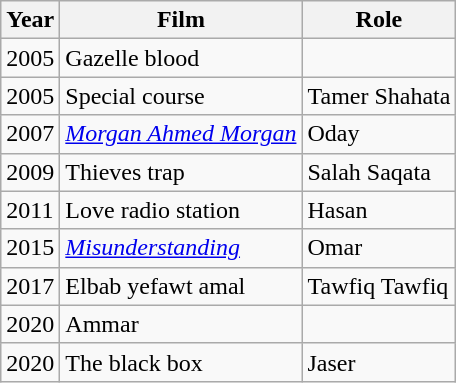<table class="wikitable">
<tr>
<th>Year</th>
<th>Film</th>
<th>Role</th>
</tr>
<tr>
<td>2005</td>
<td>Gazelle blood</td>
<td></td>
</tr>
<tr>
<td>2005</td>
<td>Special course</td>
<td>Tamer Shahata</td>
</tr>
<tr>
<td>2007</td>
<td><em><a href='#'>Morgan Ahmed Morgan</a></em></td>
<td>Oday</td>
</tr>
<tr>
<td>2009</td>
<td>Thieves trap</td>
<td>Salah Saqata</td>
</tr>
<tr>
<td>2011</td>
<td>Love radio station</td>
<td>Hasan</td>
</tr>
<tr>
<td>2015</td>
<td><em><a href='#'>Misunderstanding</a></em></td>
<td>Omar</td>
</tr>
<tr>
<td>2017</td>
<td>Elbab yefawt amal</td>
<td>Tawfiq Tawfiq</td>
</tr>
<tr>
<td>2020</td>
<td>Ammar</td>
<td></td>
</tr>
<tr>
<td>2020</td>
<td>The black box</td>
<td>Jaser</td>
</tr>
</table>
